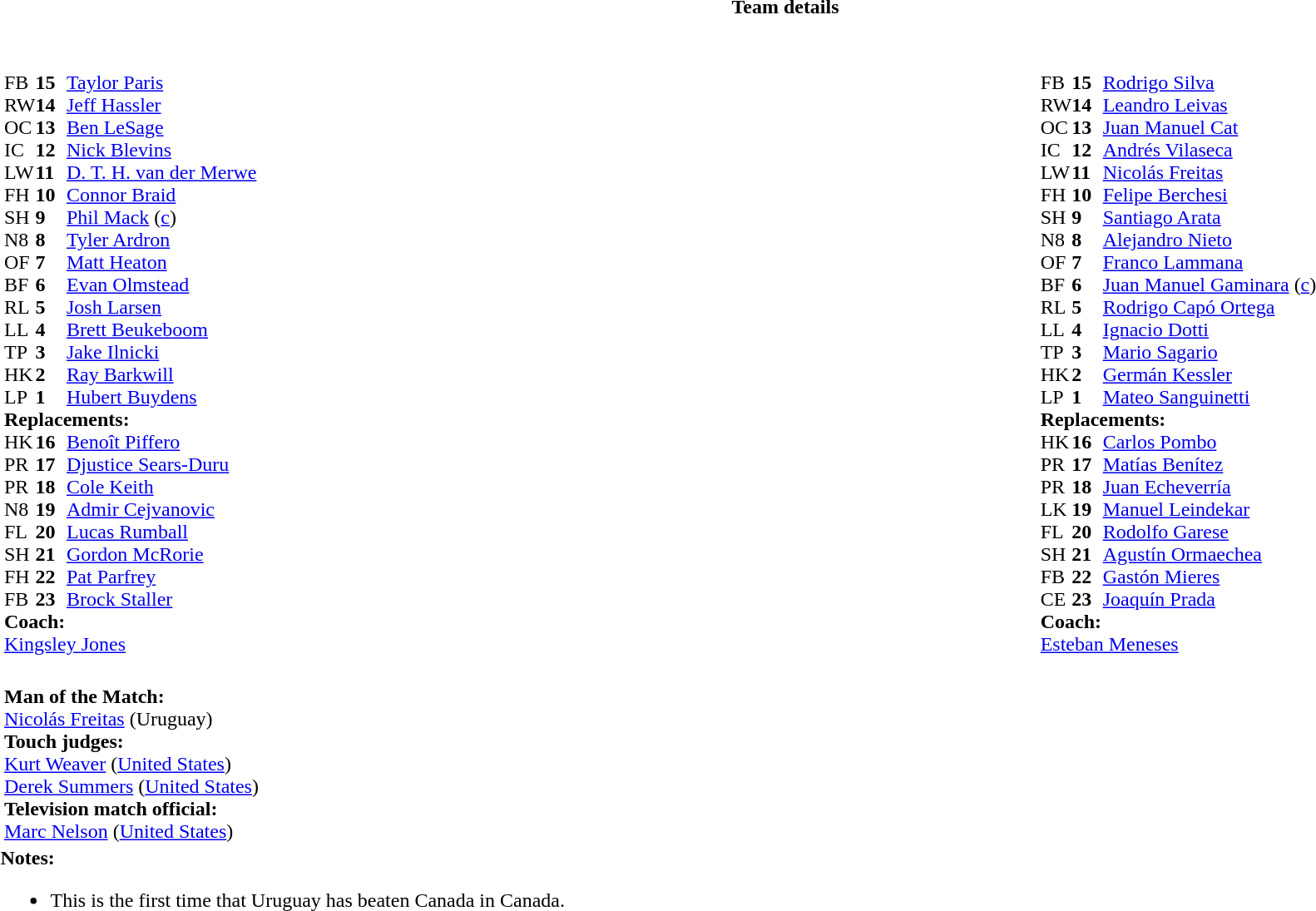<table border="0" width="100%" class="collapsible collapsed">
<tr>
<th>Team details</th>
</tr>
<tr>
<td><br><table width="100%">
<tr>
<td valign="top" width="50%"><br><table style="font-size: 100%" cellspacing="0" cellpadding="0">
<tr>
<th width="25"></th>
<th width="25"></th>
</tr>
<tr>
<td>FB</td>
<td><strong>15</strong></td>
<td><a href='#'>Taylor Paris</a></td>
</tr>
<tr>
<td>RW</td>
<td><strong>14</strong></td>
<td><a href='#'>Jeff Hassler</a></td>
<td></td>
<td></td>
<td></td>
</tr>
<tr>
<td>OC</td>
<td><strong>13</strong></td>
<td><a href='#'>Ben LeSage</a></td>
</tr>
<tr>
<td>IC</td>
<td><strong>12</strong></td>
<td><a href='#'>Nick Blevins</a></td>
</tr>
<tr>
<td>LW</td>
<td><strong>11</strong></td>
<td><a href='#'>D. T. H. van der Merwe</a></td>
</tr>
<tr>
<td>FH</td>
<td><strong>10</strong></td>
<td><a href='#'>Connor Braid</a></td>
<td></td>
<td></td>
</tr>
<tr>
<td>SH</td>
<td><strong>9</strong></td>
<td><a href='#'>Phil Mack</a> (<a href='#'>c</a>)</td>
<td></td>
<td></td>
</tr>
<tr>
<td>N8</td>
<td><strong>8</strong></td>
<td><a href='#'>Tyler Ardron</a></td>
</tr>
<tr>
<td>OF</td>
<td><strong>7</strong></td>
<td><a href='#'>Matt Heaton</a></td>
<td></td>
<td></td>
</tr>
<tr>
<td>BF</td>
<td><strong>6</strong></td>
<td><a href='#'>Evan Olmstead</a></td>
</tr>
<tr>
<td>RL</td>
<td><strong>5</strong></td>
<td><a href='#'>Josh Larsen</a></td>
<td></td>
<td></td>
</tr>
<tr>
<td>LL</td>
<td><strong>4</strong></td>
<td><a href='#'>Brett Beukeboom</a></td>
</tr>
<tr>
<td>TP</td>
<td><strong>3</strong></td>
<td><a href='#'>Jake Ilnicki</a></td>
</tr>
<tr>
<td>HK</td>
<td><strong>2</strong></td>
<td><a href='#'>Ray Barkwill</a></td>
<td></td>
<td></td>
</tr>
<tr>
<td>LP</td>
<td><strong>1</strong></td>
<td><a href='#'>Hubert Buydens</a></td>
<td></td>
<td></td>
</tr>
<tr>
<td colspan=3><strong>Replacements:</strong></td>
</tr>
<tr>
<td>HK</td>
<td><strong>16</strong></td>
<td><a href='#'>Benoît Piffero</a></td>
<td></td>
<td></td>
</tr>
<tr>
<td>PR</td>
<td><strong>17</strong></td>
<td><a href='#'>Djustice Sears-Duru</a></td>
<td></td>
<td></td>
</tr>
<tr>
<td>PR</td>
<td><strong>18</strong></td>
<td><a href='#'>Cole Keith</a></td>
</tr>
<tr>
<td>N8</td>
<td><strong>19</strong></td>
<td><a href='#'>Admir Cejvanovic</a></td>
<td></td>
<td></td>
</tr>
<tr>
<td>FL</td>
<td><strong>20</strong></td>
<td><a href='#'>Lucas Rumball</a></td>
<td></td>
<td></td>
</tr>
<tr>
<td>SH</td>
<td><strong>21</strong></td>
<td><a href='#'>Gordon McRorie</a></td>
<td></td>
<td></td>
</tr>
<tr>
<td>FH</td>
<td><strong>22</strong></td>
<td><a href='#'>Pat Parfrey</a></td>
<td></td>
<td></td>
</tr>
<tr>
<td>FB</td>
<td><strong>23</strong></td>
<td><a href='#'>Brock Staller</a></td>
<td></td>
<td></td>
<td></td>
</tr>
<tr>
<td colspan=3><strong>Coach:</strong></td>
</tr>
<tr>
<td colspan="4"> <a href='#'>Kingsley Jones</a></td>
</tr>
</table>
</td>
<td style="vertical-align:top"></td>
<td style="vertical-align:top; width:50%"><br><table cellspacing="0" cellpadding="0" style="margin:auto">
<tr>
<th width="25"></th>
<th width="25"></th>
</tr>
<tr>
<td>FB</td>
<td><strong>15</strong></td>
<td><a href='#'>Rodrigo Silva</a></td>
</tr>
<tr>
<td>RW</td>
<td><strong>14</strong></td>
<td><a href='#'>Leandro Leivas</a></td>
<td></td>
<td></td>
</tr>
<tr>
<td>OC</td>
<td><strong>13</strong></td>
<td><a href='#'>Juan Manuel Cat</a></td>
<td></td>
<td></td>
</tr>
<tr>
<td>IC</td>
<td><strong>12</strong></td>
<td><a href='#'>Andrés Vilaseca</a></td>
</tr>
<tr>
<td>LW</td>
<td><strong>11</strong></td>
<td><a href='#'>Nicolás Freitas</a></td>
</tr>
<tr>
<td>FH</td>
<td><strong>10</strong></td>
<td><a href='#'>Felipe Berchesi</a></td>
</tr>
<tr>
<td>SH</td>
<td><strong>9</strong></td>
<td><a href='#'>Santiago Arata</a></td>
<td></td>
<td></td>
</tr>
<tr>
<td>N8</td>
<td><strong>8</strong></td>
<td><a href='#'>Alejandro Nieto</a></td>
</tr>
<tr>
<td>OF</td>
<td><strong>7</strong></td>
<td><a href='#'>Franco Lammana</a></td>
<td></td>
<td></td>
<td></td>
<td></td>
<td></td>
<td></td>
</tr>
<tr>
<td>BF</td>
<td><strong>6</strong></td>
<td><a href='#'>Juan Manuel Gaminara</a> (<a href='#'>c</a>)</td>
<td></td>
<td></td>
<td></td>
<td></td>
<td colspan=2></td>
</tr>
<tr>
<td>RL</td>
<td><strong>5</strong></td>
<td><a href='#'>Rodrigo Capó Ortega</a></td>
<td></td>
<td></td>
<td></td>
<td></td>
</tr>
<tr>
<td>LL</td>
<td><strong>4</strong></td>
<td><a href='#'>Ignacio Dotti</a></td>
</tr>
<tr>
<td>TP</td>
<td><strong>3</strong></td>
<td><a href='#'>Mario Sagario</a></td>
<td></td>
<td></td>
</tr>
<tr>
<td>HK</td>
<td><strong>2</strong></td>
<td><a href='#'>Germán Kessler</a></td>
<td></td>
<td></td>
<td></td>
<td></td>
</tr>
<tr>
<td>LP</td>
<td><strong>1</strong></td>
<td><a href='#'>Mateo Sanguinetti</a></td>
<td></td>
<td></td>
</tr>
<tr>
<td colspan=3><strong>Replacements:</strong></td>
</tr>
<tr>
<td>HK</td>
<td><strong>16</strong></td>
<td><a href='#'>Carlos Pombo</a></td>
<td></td>
<td></td>
<td></td>
<td></td>
</tr>
<tr>
<td>PR</td>
<td><strong>17</strong></td>
<td><a href='#'>Matías Benítez</a></td>
<td></td>
<td></td>
</tr>
<tr>
<td>PR</td>
<td><strong>18</strong></td>
<td><a href='#'>Juan Echeverría</a></td>
<td></td>
<td></td>
</tr>
<tr>
<td>LK</td>
<td><strong>19</strong></td>
<td><a href='#'>Manuel Leindekar</a></td>
<td></td>
<td></td>
<td></td>
<td></td>
</tr>
<tr>
<td>FL</td>
<td><strong>20</strong></td>
<td><a href='#'>Rodolfo Garese</a></td>
<td></td>
<td></td>
<td></td>
<td></td>
</tr>
<tr>
<td>SH</td>
<td><strong>21</strong></td>
<td><a href='#'>Agustín Ormaechea</a></td>
<td></td>
<td></td>
</tr>
<tr>
<td>FB</td>
<td><strong>22</strong></td>
<td><a href='#'>Gastón Mieres</a></td>
<td></td>
<td></td>
</tr>
<tr>
<td>CE</td>
<td><strong>23</strong></td>
<td><a href='#'>Joaquín Prada</a></td>
<td></td>
<td></td>
</tr>
<tr>
<td colspan=3><strong>Coach:</strong></td>
</tr>
<tr>
<td colspan="4"> <a href='#'>Esteban Meneses</a></td>
</tr>
</table>
</td>
</tr>
</table>
<table style="width:100%">
<tr>
<td><br><strong>Man of the Match:</strong>
<br><a href='#'>Nicolás Freitas</a> (Uruguay)<br><strong>Touch judges:</strong>
<br><a href='#'>Kurt Weaver</a> (<a href='#'>United States</a>)
<br><a href='#'>Derek Summers</a> (<a href='#'>United States</a>)
<br><strong>Television match official:</strong>
<br><a href='#'>Marc Nelson</a> (<a href='#'>United States</a>)</td>
</tr>
</table>
<strong>Notes:</strong><ul><li>This is the first time that Uruguay has beaten Canada in Canada.</li></ul></td>
</tr>
</table>
